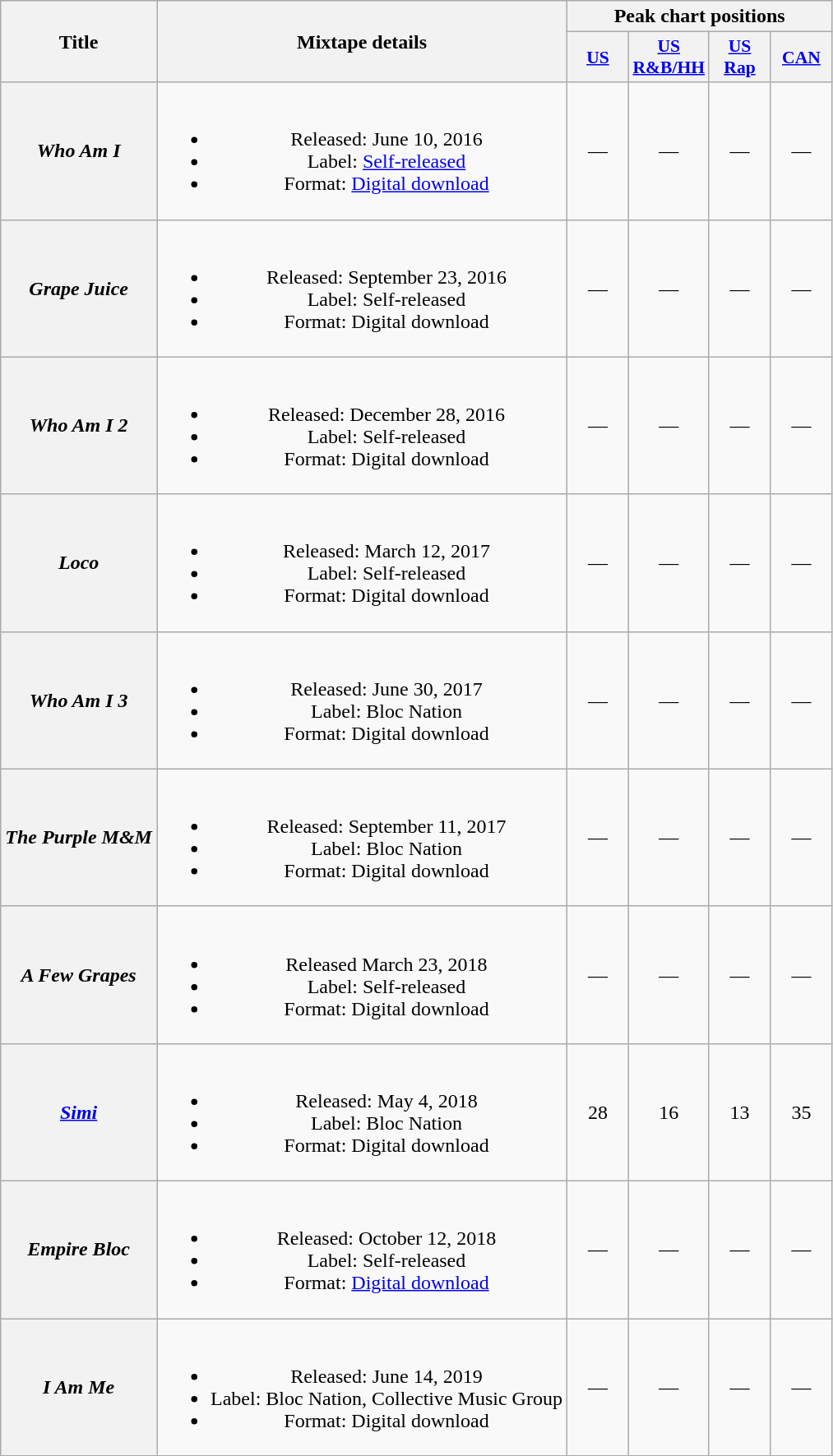<table class="wikitable plainrowheaders" style="text-align:center;">
<tr>
<th rowspan="2">Title</th>
<th rowspan="2">Mixtape details</th>
<th colspan="4">Peak chart positions</th>
</tr>
<tr>
<th scope="col" style="width:3em;font-size:90%;"><a href='#'>US</a><br></th>
<th scope="col" style="width:3em;font-size:90%;"><a href='#'>US<br>R&B/HH</a><br></th>
<th scope="col" style="width:3em;font-size:90%;"><a href='#'>US</a><br><a href='#'>Rap</a><br></th>
<th scope="col" style="width:3em;font-size:90%;"><a href='#'>CAN</a><br></th>
</tr>
<tr>
<th scope="row"><em>Who Am I</em></th>
<td><br><ul><li>Released: June 10, 2016</li><li>Label: <a href='#'>Self-released</a></li><li>Format: <a href='#'>Digital download</a></li></ul></td>
<td>—</td>
<td>—</td>
<td>—</td>
<td>—</td>
</tr>
<tr>
<th scope="row"><em>Grape Juice</em></th>
<td><br><ul><li>Released: September 23, 2016</li><li>Label: Self-released</li><li>Format: Digital download</li></ul></td>
<td>—</td>
<td>—</td>
<td>—</td>
<td>—</td>
</tr>
<tr>
<th scope="row"><em>Who Am I 2</em></th>
<td><br><ul><li>Released: December 28, 2016</li><li>Label: Self-released</li><li>Format: Digital download</li></ul></td>
<td>—</td>
<td>—</td>
<td>—</td>
<td>—</td>
</tr>
<tr>
<th scope="row"><em>Loco</em></th>
<td><br><ul><li>Released: March 12, 2017</li><li>Label: Self-released</li><li>Format: Digital download</li></ul></td>
<td>—</td>
<td>—</td>
<td>—</td>
<td>—</td>
</tr>
<tr>
<th scope="row"><em>Who Am I 3</em></th>
<td><br><ul><li>Released: June 30, 2017</li><li>Label: Bloc Nation</li><li>Format: Digital download</li></ul></td>
<td>—</td>
<td>—</td>
<td>—</td>
<td>—</td>
</tr>
<tr>
<th scope="row"><em>The Purple M&M</em></th>
<td><br><ul><li>Released: September 11, 2017</li><li>Label: Bloc Nation</li><li>Format: Digital download</li></ul></td>
<td>—</td>
<td>—</td>
<td>—</td>
<td>—</td>
</tr>
<tr>
<th scope="row"><em>A Few Grapes</em></th>
<td><br><ul><li>Released March 23, 2018</li><li>Label: Self-released</li><li>Format: Digital download</li></ul></td>
<td>—</td>
<td>—</td>
<td>—</td>
<td>—</td>
</tr>
<tr>
<th scope="row"><em><a href='#'>Simi</a></em></th>
<td><br><ul><li>Released: May 4, 2018</li><li>Label: Bloc Nation</li><li>Format: Digital download</li></ul></td>
<td>28</td>
<td>16</td>
<td>13</td>
<td>35</td>
</tr>
<tr>
<th scope="row"><em>Empire Bloc</em><br></th>
<td><br><ul><li>Released: October 12, 2018</li><li>Label: Self-released</li><li>Format: <a href='#'>Digital download</a></li></ul></td>
<td>—</td>
<td>—</td>
<td>—</td>
<td>—</td>
</tr>
<tr>
<th scope="row"><em>I Am Me</em></th>
<td><br><ul><li>Released: June 14, 2019</li><li>Label: Bloc Nation, Collective Music Group</li><li>Format: Digital download</li></ul></td>
<td>—</td>
<td>—</td>
<td>—</td>
<td>—</td>
</tr>
<tr>
</tr>
</table>
